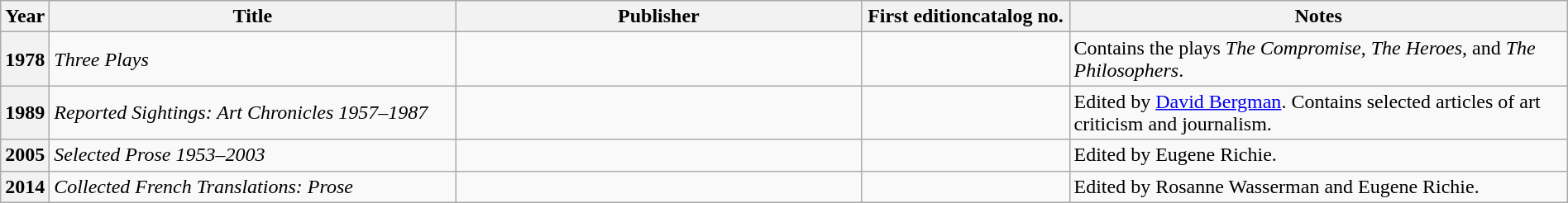<table class="sortable wikitable" width="100%">
<tr>
<th style="width: 2em">Year</th>
<th style="width: 20em">Title</th>
<th style="width: 20em">Publisher</th>
<th style="width: 10em">First editioncatalog no.</th>
<th class="unsortable">Notes</th>
</tr>
<tr>
<th scope="row" style="text-align: center;">1978</th>
<td><em>Three Plays</em></td>
<td></td>
<td style="text-align: center"></td>
<td>Contains the plays <em>The Compromise</em>, <em>The Heroes</em>, and <em>The Philosophers</em>.</td>
</tr>
<tr>
<th scope="row" style="text-align: center;">1989</th>
<td><em>Reported Sightings: Art Chronicles 1957–1987</em></td>
<td></td>
<td style="text-align: center"></td>
<td>Edited by <a href='#'>David Bergman</a>. Contains selected articles of art criticism and journalism.</td>
</tr>
<tr>
<th scope="row" style="text-align: center">2005</th>
<td><em>Selected Prose 1953–2003</em></td>
<td></td>
<td style="text-align: center"></td>
<td>Edited by Eugene Richie.</td>
</tr>
<tr>
<th scope="row" style="text-align: center">2014</th>
<td><em>Collected French Translations: Prose</em></td>
<td></td>
<td style="text-align: center"></td>
<td>Edited by Rosanne Wasserman and Eugene Richie.</td>
</tr>
</table>
